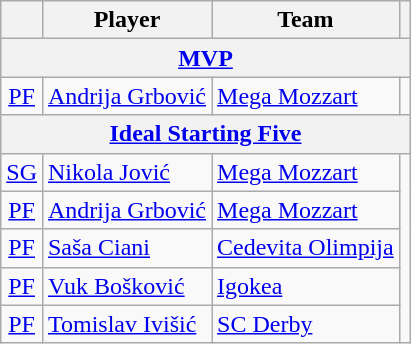<table class="wikitable">
<tr>
<th align="center"></th>
<th align="center">Player</th>
<th align="center">Team</th>
<th align="center"></th>
</tr>
<tr>
<th colspan=4><a href='#'>MVP</a></th>
</tr>
<tr>
<td align="center"><a href='#'>PF</a></td>
<td align="left"> <a href='#'>Andrija Grbović</a></td>
<td align="left"> <a href='#'>Mega Mozzart</a></td>
<td align="center"></td>
</tr>
<tr>
<th colspan=4><a href='#'>Ideal Starting Five</a></th>
</tr>
<tr>
<td align="center"><a href='#'>SG</a></td>
<td> <a href='#'>Nikola Jović</a></td>
<td> <a href='#'>Mega Mozzart</a></td>
<td rowspan="5" style="text-align:center;"></td>
</tr>
<tr>
<td align="center"><a href='#'>PF</a></td>
<td> <a href='#'>Andrija Grbović</a></td>
<td> <a href='#'>Mega Mozzart</a></td>
</tr>
<tr>
<td align="center"><a href='#'>PF</a></td>
<td> <a href='#'>Saša Ciani</a></td>
<td> <a href='#'>Cedevita Olimpija</a></td>
</tr>
<tr>
<td align="center"><a href='#'>PF</a></td>
<td> <a href='#'>Vuk Bošković</a></td>
<td> <a href='#'>Igokea</a></td>
</tr>
<tr>
<td align="center"><a href='#'>PF</a></td>
<td> <a href='#'>Tomislav Ivišić</a></td>
<td> <a href='#'>SC Derby</a></td>
</tr>
</table>
